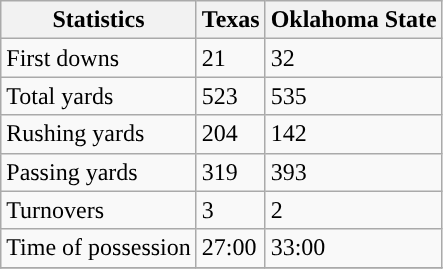<table class="wikitable" style="float: left;">
<tr>
<th>Statistics</th>
<th>Texas</th>
<th>Oklahoma State</th>
</tr>
<tr>
<td>First downs</td>
<td>21</td>
<td>32</td>
</tr>
<tr>
<td>Total yards</td>
<td>523</td>
<td>535</td>
</tr>
<tr>
<td>Rushing yards</td>
<td>204</td>
<td>142</td>
</tr>
<tr>
<td>Passing yards</td>
<td>319</td>
<td>393</td>
</tr>
<tr>
<td>Turnovers</td>
<td>3</td>
<td>2</td>
</tr>
<tr>
<td>Time of possession</td>
<td>27:00</td>
<td>33:00</td>
</tr>
<tr>
</tr>
</table>
